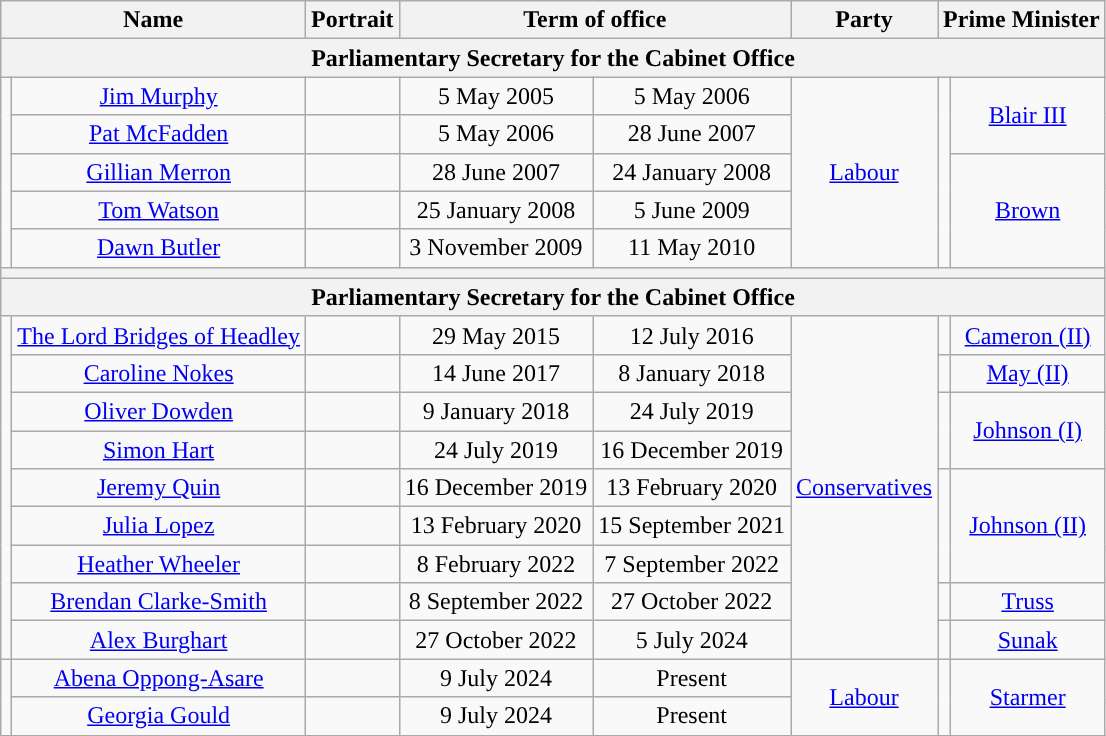<table class="wikitable" style="text-align:center">
<tr>
<th colspan=2>Name</th>
<th>Portrait</th>
<th colspan=2>Term of office</th>
<th>Party</th>
<th colspan=2>Prime Minister</th>
</tr>
<tr>
<th colspan="8">Parliamentary Secretary for the Cabinet Office</th>
</tr>
<tr>
<td rowspan="5" ! style="background-color: "></td>
<td><a href='#'>Jim Murphy</a></td>
<td></td>
<td>5 May 2005</td>
<td>5 May 2006</td>
<td rowspan="5"><a href='#'>Labour</a></td>
<td rowspan="5" ! style="background-color: "></td>
<td rowspan="2"><a href='#'>Blair III</a></td>
</tr>
<tr>
<td><a href='#'>Pat McFadden</a></td>
<td></td>
<td>5 May 2006</td>
<td>28 June 2007</td>
</tr>
<tr>
<td><a href='#'>Gillian Merron</a></td>
<td></td>
<td>28 June 2007</td>
<td>24 January 2008</td>
<td rowspan="3"><a href='#'>Brown</a></td>
</tr>
<tr>
<td><a href='#'>Tom Watson</a></td>
<td></td>
<td>25 January 2008</td>
<td>5 June 2009</td>
</tr>
<tr>
<td><a href='#'>Dawn Butler</a></td>
<td></td>
<td>3 November 2009</td>
<td>11 May 2010</td>
</tr>
<tr>
<th colspan="9"></th>
</tr>
<tr>
<th colspan="9">Parliamentary Secretary for the Cabinet Office<br></th>
</tr>
<tr>
<td rowspan="9" style="background-color: "></td>
<td><a href='#'>The Lord Bridges of Headley</a></td>
<td></td>
<td>29 May 2015</td>
<td>12 July 2016</td>
<td rowspan="9"><a href='#'>Conservatives</a></td>
<td style="background-color: "></td>
<td><a href='#'>Cameron (II)</a></td>
</tr>
<tr>
<td><a href='#'>Caroline Nokes</a></td>
<td></td>
<td>14 June 2017</td>
<td>8 January 2018</td>
<td style="background-color: "></td>
<td><a href='#'>May (II)</a></td>
</tr>
<tr>
<td><a href='#'>Oliver Dowden</a></td>
<td></td>
<td>9 January 2018</td>
<td>24 July 2019</td>
<td rowspan="2" style="background-color: "></td>
<td rowspan="2"><a href='#'>Johnson (I)</a></td>
</tr>
<tr>
<td><a href='#'>Simon Hart</a></td>
<td></td>
<td>24 July 2019</td>
<td>16 December 2019</td>
</tr>
<tr>
<td><a href='#'>Jeremy Quin</a></td>
<td></td>
<td>16 December 2019</td>
<td>13 February 2020</td>
<td rowspan="3" style="background-color: "></td>
<td rowspan="3"><a href='#'>Johnson (II)</a></td>
</tr>
<tr>
<td><a href='#'>Julia Lopez</a></td>
<td></td>
<td>13 February 2020</td>
<td>15 September 2021</td>
</tr>
<tr>
<td><a href='#'>Heather Wheeler</a></td>
<td></td>
<td>8 February 2022</td>
<td>7 September 2022</td>
</tr>
<tr>
<td><a href='#'>Brendan Clarke-Smith</a></td>
<td></td>
<td>8 September 2022</td>
<td>27 October 2022</td>
<td style="background-color: "></td>
<td><a href='#'>Truss</a></td>
</tr>
<tr>
<td><a href='#'>Alex Burghart</a></td>
<td></td>
<td>27 October 2022</td>
<td>5 July 2024</td>
<td style="background-color: "></td>
<td><a href='#'>Sunak</a></td>
</tr>
<tr>
<td rowspan="2" ! style="background-color: "></td>
<td><a href='#'>Abena Oppong-Asare</a></td>
<td></td>
<td>9 July 2024</td>
<td>Present</td>
<td rowspan="2"><a href='#'>Labour</a></td>
<td rowspan="2" style="background-color: "></td>
<td rowspan="2"><a href='#'>Starmer</a></td>
</tr>
<tr>
<td><a href='#'>Georgia Gould</a></td>
<td></td>
<td>9 July 2024</td>
<td>Present</td>
</tr>
</table>
